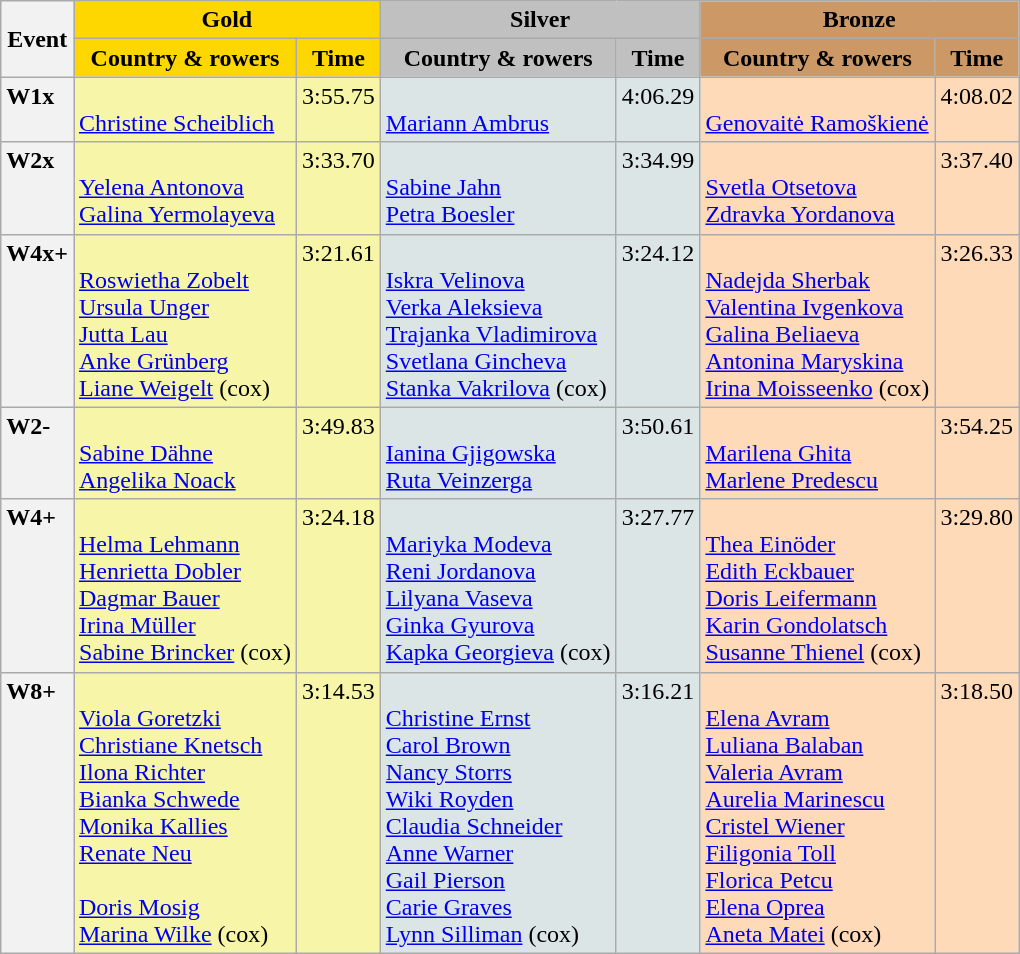<table class="wikitable">
<tr>
<th rowspan="2">Event</th>
<th colspan="2" style="background-color:gold">Gold</th>
<th colspan="2" style="background-color:silver">Silver</th>
<th colspan="2" style="background-color:#CC9966">Bronze</th>
</tr>
<tr>
<th style="background-color:gold">Country & rowers</th>
<th style="background-color:gold">Time</th>
<th style="background-color:silver">Country & rowers</th>
<th style="background-color:silver">Time</th>
<th style="background-color:#CC9966">Country & rowers</th>
<th style="background-color:#CC9966">Time</th>
</tr>
<tr style="vertical-align:top;">
<th style="text-align:left;">W1x </th>
<td style="background-color:#F7F6A8;"><strong></strong> <br> <a href='#'>Christine Scheiblich</a></td>
<td style="background-color:#F7F6A8;">3:55.75</td>
<td style="background-color:#DCE5E5;"><strong></strong> <br> <a href='#'>Mariann Ambrus</a></td>
<td style="background-color:#DCE5E5;">4:06.29</td>
<td style="background-color:#FFDAB9;"><strong></strong> <br> <a href='#'>Genovaitė Ramoškienė</a></td>
<td style="background-color:#FFDAB9;">4:08.02</td>
</tr>
<tr style="vertical-align:top;">
<th style="text-align:left;">W2x </th>
<td style="background-color:#F7F6A8;"><strong></strong> <br> <a href='#'>Yelena Antonova</a> <br> <a href='#'>Galina Yermolayeva</a></td>
<td style="background-color:#F7F6A8;">3:33.70</td>
<td style="background-color:#DCE5E5;"><strong></strong> <br> <a href='#'>Sabine Jahn</a> <br> <a href='#'>Petra Boesler</a></td>
<td style="background-color:#DCE5E5;">3:34.99</td>
<td style="background-color:#FFDAB9;"><strong></strong> <br> <a href='#'>Svetla Otsetova</a> <br> <a href='#'>Zdravka Yordanova</a></td>
<td style="background-color:#FFDAB9;">3:37.40</td>
</tr>
<tr style="vertical-align:top;">
<th style="text-align:left;">W4x+ </th>
<td style="background-color:#F7F6A8;"><strong></strong> <br> <a href='#'>Roswietha Zobelt</a> <br> <a href='#'>Ursula Unger</a> <br> <a href='#'>Jutta Lau</a> <br> <a href='#'>Anke Grünberg</a> <br> <a href='#'>Liane Weigelt</a> (cox)</td>
<td style="background-color:#F7F6A8;">3:21.61</td>
<td style="background-color:#DCE5E5;"><strong></strong> <br> <a href='#'>Iskra Velinova</a> <br> <a href='#'>Verka Aleksieva</a> <br> <a href='#'>Trajanka Vladimirova</a> <br> <a href='#'>Svetlana Gincheva</a> <br> <a href='#'>Stanka Vakrilova</a> (cox)</td>
<td style="background-color:#DCE5E5;">3:24.12</td>
<td style="background-color:#FFDAB9;"><strong></strong> <br> <a href='#'>Nadejda Sherbak</a> <br> <a href='#'>Valentina Ivgenkova</a> <br> <a href='#'>Galina Beliaeva</a> <br> <a href='#'>Antonina Maryskina</a> <br> <a href='#'>Irina Moisseenko</a> (cox)</td>
<td style="background-color:#FFDAB9;">3:26.33</td>
</tr>
<tr style="vertical-align:top;">
<th style="text-align:left;">W2- </th>
<td style="background-color:#F7F6A8;"><strong></strong> <br> <a href='#'>Sabine Dähne</a> <br> <a href='#'>Angelika Noack</a></td>
<td style="background-color:#F7F6A8;">3:49.83</td>
<td style="background-color:#DCE5E5;"><strong></strong> <br> <a href='#'>Ianina Gjigowska</a> <br> <a href='#'>Ruta Veinzerga</a></td>
<td style="background-color:#DCE5E5;">3:50.61</td>
<td style="background-color:#FFDAB9;"><strong></strong> <br> <a href='#'>Marilena Ghita</a> <br> <a href='#'>Marlene Predescu</a></td>
<td style="background-color:#FFDAB9;">3:54.25</td>
</tr>
<tr style="vertical-align:top;">
<th style="text-align:left;">W4+ </th>
<td style="background-color:#F7F6A8;"><strong></strong> <br> <a href='#'>Helma Lehmann</a> <br> <a href='#'>Henrietta Dobler</a> <br> <a href='#'>Dagmar Bauer</a> <br> <a href='#'>Irina Müller</a> <br> <a href='#'>Sabine Brincker</a> (cox)</td>
<td style="background-color:#F7F6A8;">3:24.18</td>
<td style="background-color:#DCE5E5;"><strong></strong> <br> <a href='#'>Mariyka Modeva</a> <br> <a href='#'>Reni Jordanova</a> <br> <a href='#'>Lilyana Vaseva</a> <br> <a href='#'>Ginka Gyurova</a> <br> <a href='#'>Kapka Georgieva</a> (cox)</td>
<td style="background-color:#DCE5E5;">3:27.77</td>
<td style="background-color:#FFDAB9;"><strong></strong> <br> <a href='#'>Thea Einöder</a> <br> <a href='#'>Edith Eckbauer</a> <br> <a href='#'>Doris Leifermann</a> <br> <a href='#'>Karin Gondolatsch</a> <br> <a href='#'>Susanne Thienel</a> (cox)</td>
<td style="background-color:#FFDAB9;">3:29.80</td>
</tr>
<tr style="vertical-align:top;">
<th style="text-align:left;">W8+ </th>
<td style="background-color:#F7F6A8;"><strong></strong> <br> <a href='#'>Viola Goretzki</a> <br> <a href='#'>Christiane Knetsch</a> <br> <a href='#'>Ilona Richter</a> <br> <a href='#'>Bianka Schwede</a> <br> <a href='#'>Monika Kallies</a> <br> <a href='#'>Renate Neu</a> <br>  <br> <a href='#'>Doris Mosig</a> <br> <a href='#'>Marina Wilke</a> (cox)</td>
<td style="background-color:#F7F6A8;">3:14.53</td>
<td style="background-color:#DCE5E5;"><strong></strong> <br> <a href='#'>Christine Ernst</a> <br> <a href='#'>Carol Brown</a> <br> <a href='#'>Nancy Storrs</a> <br> <a href='#'>Wiki Royden</a> <br> <a href='#'>Claudia Schneider</a> <br> <a href='#'>Anne Warner</a> <br> <a href='#'>Gail Pierson</a> <br> <a href='#'>Carie Graves</a> <br> <a href='#'>Lynn Silliman</a> (cox)</td>
<td style="background-color:#DCE5E5;">3:16.21</td>
<td style="background-color:#FFDAB9;"><strong></strong> <br> <a href='#'>Elena Avram</a> <br> <a href='#'>Luliana Balaban</a> <br> <a href='#'>Valeria Avram</a> <br> <a href='#'>Aurelia Marinescu</a> <br> <a href='#'>Cristel Wiener</a> <br> <a href='#'>Filigonia Toll</a> <br> <a href='#'>Florica Petcu</a> <br> <a href='#'>Elena Oprea</a> <br> <a href='#'>Aneta Matei</a> (cox)</td>
<td style="background-color:#FFDAB9;">3:18.50</td>
</tr>
</table>
